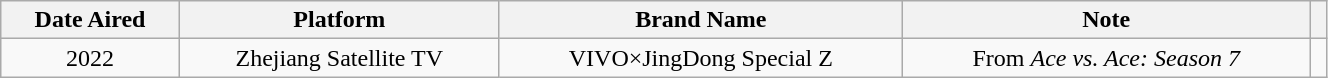<table class="wikitable" width="70%" style="text-align:center">
<tr>
<th>Date Aired</th>
<th>Platform</th>
<th>Brand Name</th>
<th>Note</th>
<th></th>
</tr>
<tr>
<td>2022</td>
<td>Zhejiang Satellite TV</td>
<td>VIVO×JingDong Special Z</td>
<td>From <em>Ace vs. Ace: Season 7</em></td>
<td></td>
</tr>
</table>
